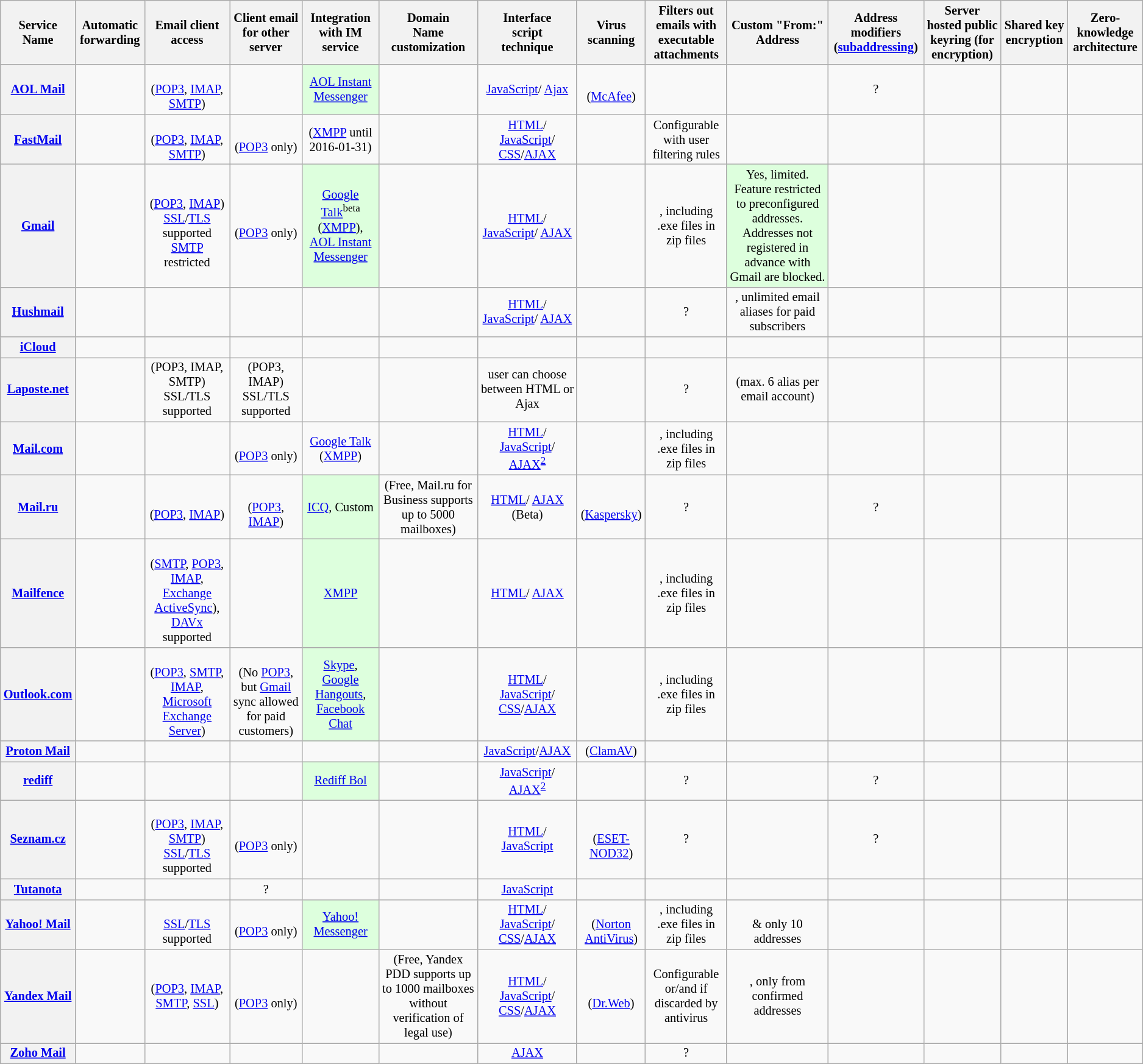<table class="wikitable sortable sort-under sticky-header" style="font-size: 85%; text-align:center;">
<tr>
<th>Service Name</th>
<th>Automatic forwarding</th>
<th>Email client access</th>
<th>Client email for other server</th>
<th>Integration with IM service</th>
<th>Domain<br>Name<br>customization</th>
<th>Interface<br>script<br>technique</th>
<th>Virus scanning</th>
<th>Filters out emails with executable attachments</th>
<th>Custom "From:" Address</th>
<th>Address modifiers (<a href='#'>subaddressing</a>)</th>
<th>Server hosted public keyring (for encryption)</th>
<th>Shared key encryption</th>
<th>Zero-knowledge architecture</th>
</tr>
<tr>
<th><a href='#'>AOL Mail</a></th>
<td></td>
<td><br>(<a href='#'>POP3</a>, <a href='#'>IMAP</a>, <a href='#'>SMTP</a>)</td>
<td></td>
<td style="background:#dfd;"><a href='#'>AOL Instant Messenger</a></td>
<td></td>
<td><a href='#'>JavaScript</a>/ <a href='#'>Ajax</a></td>
<td><br>(<a href='#'>McAfee</a>)</td>
<td></td>
<td></td>
<td>?</td>
<td></td>
<td></td>
<td></td>
</tr>
<tr>
<th><a href='#'>FastMail</a></th>
<td></td>
<td><br>(<a href='#'>POP3</a>, <a href='#'>IMAP</a>, <a href='#'>SMTP</a>)</td>
<td><br>(<a href='#'>POP3</a> only)</td>
<td> (<a href='#'>XMPP</a> until 2016-01-31)</td>
<td></td>
<td><a href='#'>HTML</a>/ <a href='#'>JavaScript</a>/ <a href='#'>CSS</a>/<a href='#'>AJAX</a></td>
<td></td>
<td>Configurable with user filtering rules</td>
<td></td>
<td></td>
<td></td>
<td></td>
<td></td>
</tr>
<tr>
<th><a href='#'>Gmail</a></th>
<td></td>
<td><br>(<a href='#'>POP3</a>, <a href='#'>IMAP</a>)<br><a href='#'>SSL</a>/<a href='#'>TLS</a> supported<br><a href='#'>SMTP</a> restricted</td>
<td><br>(<a href='#'>POP3</a> only)</td>
<td style="background:#dfd;"><a href='#'>Google Talk</a><sup>beta</sup> (<a href='#'>XMPP</a>), <a href='#'>AOL Instant Messenger</a></td>
<td></td>
<td><a href='#'>HTML</a>/ <a href='#'>JavaScript</a>/ <a href='#'>AJAX</a></td>
<td></td>
<td>, including .exe files in zip files</td>
<td style="background:#dfd;">Yes, limited.<br>Feature restricted to preconfigured addresses. Addresses not registered in advance with Gmail are blocked.</td>
<td></td>
<td></td>
<td></td>
<td></td>
</tr>
<tr>
<th><a href='#'>Hushmail</a></th>
<td></td>
<td></td>
<td></td>
<td></td>
<td></td>
<td><a href='#'>HTML</a>/ <a href='#'>JavaScript</a>/ <a href='#'>AJAX</a></td>
<td></td>
<td>?</td>
<td>, unlimited email aliases for paid subscribers</td>
<td></td>
<td></td>
<td></td>
<td></td>
</tr>
<tr>
<th><a href='#'>iCloud</a></th>
<td></td>
<td></td>
<td></td>
<td></td>
<td></td>
<td></td>
<td></td>
<td></td>
<td></td>
<td></td>
<td></td>
<td></td>
<td></td>
</tr>
<tr>
<th><a href='#'>Laposte.net</a></th>
<td></td>
<td> (POP3, IMAP, SMTP) SSL/TLS supported</td>
<td> (POP3, IMAP)<br>SSL/TLS supported</td>
<td></td>
<td></td>
<td>user can choose between HTML or Ajax</td>
<td></td>
<td>?</td>
<td> (max. 6 alias per email account)</td>
<td></td>
<td></td>
<td></td>
<td></td>
</tr>
<tr>
<th><a href='#'>Mail.com</a></th>
<td></td>
<td></td>
<td><br>(<a href='#'>POP3</a> only)</td>
<td><a href='#'>Google Talk</a> (<a href='#'>XMPP</a>)</td>
<td></td>
<td><a href='#'>HTML</a>/ <a href='#'>JavaScript</a>/ <a href='#'>AJAX</a><sup><a href='#'>2</a></sup></td>
<td></td>
<td>, including .exe files in zip files</td>
<td></td>
<td></td>
<td></td>
<td></td>
<td></td>
</tr>
<tr>
<th><a href='#'>Mail.ru</a></th>
<td></td>
<td><br>(<a href='#'>POP3</a>, <a href='#'>IMAP</a>)</td>
<td><br>(<a href='#'>POP3</a>, <a href='#'>IMAP</a>)</td>
<td style="background:#dfd;"><a href='#'>ICQ</a>, Custom</td>
<td> (Free, Mail.ru for Business supports up to 5000 mailboxes)</td>
<td><a href='#'>HTML</a>/ <a href='#'>AJAX</a> (Beta)</td>
<td><br>(<a href='#'>Kaspersky</a>)</td>
<td>?</td>
<td></td>
<td>?</td>
<td></td>
<td></td>
<td></td>
</tr>
<tr>
<th><a href='#'>Mailfence</a></th>
<td></td>
<td><br>(<a href='#'>SMTP</a>, <a href='#'>POP3</a>, <a href='#'>IMAP</a>, <a href='#'>Exchange ActiveSync</a>), <a href='#'>DAVx</a> supported</td>
<td></td>
<td style="background:#dfd;"><a href='#'>XMPP</a></td>
<td></td>
<td><a href='#'>HTML</a>/ <a href='#'>AJAX</a></td>
<td></td>
<td>, including .exe files in zip files</td>
<td></td>
<td></td>
<td></td>
<td></td>
<td></td>
</tr>
<tr>
<th><a href='#'>Outlook.com</a></th>
<td></td>
<td><br>(<a href='#'>POP3</a>, <a href='#'>SMTP</a>, <a href='#'>IMAP</a>, <a href='#'>Microsoft Exchange Server</a>)</td>
<td><br>(No <a href='#'>POP3</a>, but <a href='#'>Gmail</a> sync allowed for paid customers)</td>
<td style="background:#dfd;"><a href='#'>Skype</a>, <a href='#'>Google Hangouts</a>, <a href='#'>Facebook Chat</a></td>
<td></td>
<td><a href='#'>HTML</a>/ <a href='#'>JavaScript</a>/ <a href='#'>CSS</a>/<a href='#'>AJAX</a></td>
<td></td>
<td>, including .exe files in zip files</td>
<td></td>
<td></td>
<td></td>
<td></td>
<td></td>
</tr>
<tr>
<th><a href='#'>Proton Mail</a></th>
<td></td>
<td></td>
<td></td>
<td></td>
<td></td>
<td><a href='#'>JavaScript</a>/<a href='#'>AJAX</a></td>
<td> (<a href='#'>ClamAV</a>)</td>
<td></td>
<td></td>
<td></td>
<td></td>
<td></td>
<td></td>
</tr>
<tr>
<th><a href='#'>rediff</a></th>
<td></td>
<td></td>
<td></td>
<td style="background:#dfd;"><a href='#'>Rediff Bol</a></td>
<td></td>
<td><a href='#'>JavaScript</a>/ <a href='#'>AJAX</a><sup><a href='#'>2</a></sup></td>
<td></td>
<td>?</td>
<td></td>
<td>?</td>
<td></td>
<td></td>
<td></td>
</tr>
<tr>
<th><a href='#'>Seznam.cz</a></th>
<td></td>
<td><br>(<a href='#'>POP3</a>, <a href='#'>IMAP</a>, <a href='#'>SMTP</a>)<br><a href='#'>SSL</a>/<a href='#'>TLS</a> supported</td>
<td><br>(<a href='#'>POP3</a> only)</td>
<td></td>
<td></td>
<td><a href='#'>HTML</a>/ <a href='#'>JavaScript</a></td>
<td><br>(<a href='#'>ESET-NOD32</a>)</td>
<td>?</td>
<td></td>
<td>?</td>
<td></td>
<td></td>
<td></td>
</tr>
<tr>
<th><a href='#'>Tutanota</a></th>
<td></td>
<td></td>
<td>?</td>
<td></td>
<td></td>
<td><a href='#'>JavaScript</a></td>
<td></td>
<td></td>
<td></td>
<td></td>
<td></td>
<td></td>
<td></td>
</tr>
<tr>
<th><a href='#'>Yahoo! Mail</a></th>
<td></td>
<td><br><a href='#'>SSL</a>/<a href='#'>TLS</a> supported</td>
<td><br>(<a href='#'>POP3</a> only)</td>
<td style="background:#dfd;"><a href='#'>Yahoo! Messenger</a></td>
<td></td>
<td><a href='#'>HTML</a>/ <a href='#'>JavaScript</a>/ <a href='#'>CSS</a>/<a href='#'>AJAX</a></td>
<td><br>(<a href='#'>Norton AntiVirus</a>)</td>
<td>, including .exe files in zip files</td>
<td><br>& only 10 addresses</td>
<td></td>
<td></td>
<td></td>
<td></td>
</tr>
<tr>
<th><a href='#'>Yandex Mail</a></th>
<td></td>
<td> (<a href='#'>POP3</a>, <a href='#'>IMAP</a>, <a href='#'>SMTP</a>, <a href='#'>SSL</a>)</td>
<td><br>(<a href='#'>POP3</a> only)</td>
<td></td>
<td> (Free, Yandex PDD supports up to 1000 mailboxes without verification of legal use)</td>
<td><a href='#'>HTML</a>/ <a href='#'>JavaScript</a>/ <a href='#'>CSS</a>/<a href='#'>AJAX</a></td>
<td><br>(<a href='#'>Dr.Web</a>)</td>
<td>Configurable or/and if discarded by antivirus</td>
<td>, only from confirmed addresses</td>
<td></td>
<td></td>
<td></td>
<td></td>
</tr>
<tr>
<th><a href='#'>Zoho Mail</a></th>
<td></td>
<td></td>
<td></td>
<td></td>
<td></td>
<td><a href='#'>AJAX</a></td>
<td></td>
<td>?</td>
<td></td>
<td></td>
<td></td>
<td></td>
<td></td>
</tr>
</table>
